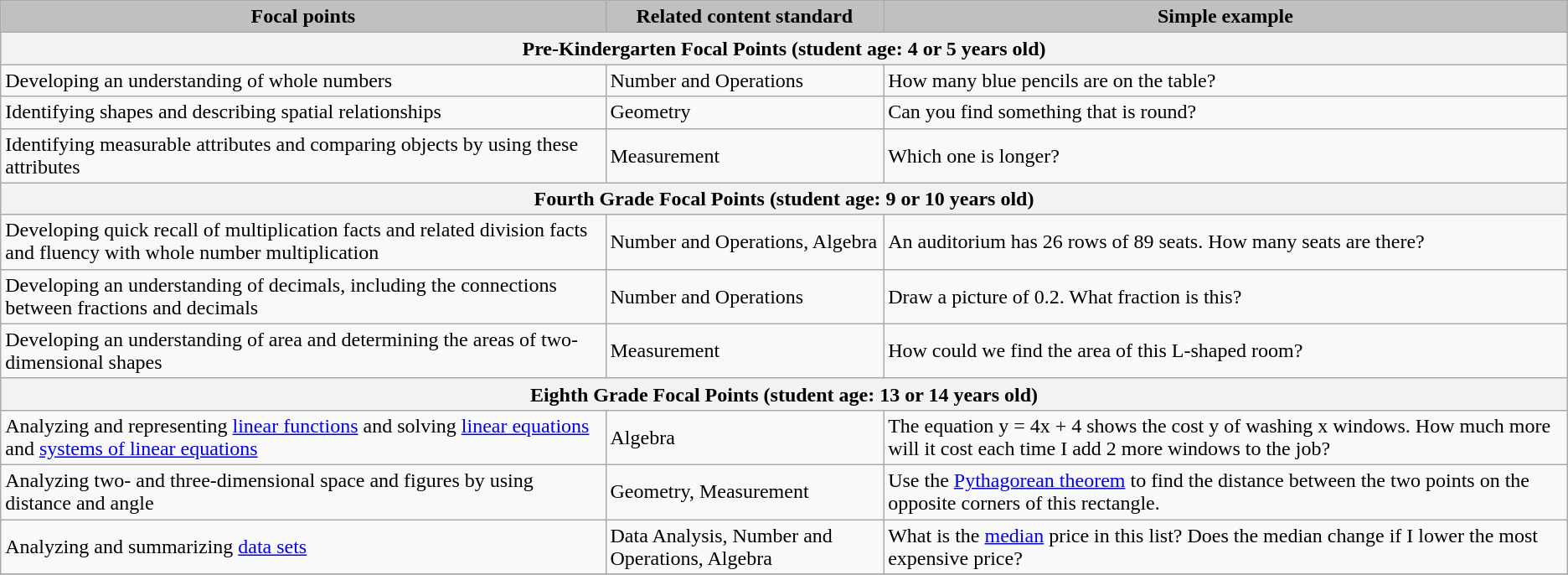<table class="wikitable">
<tr>
<th style="background: #C0C0C0; text-align: center;">Focal points</th>
<th style="background: #C0C0C0; text-align: center;">Related content standard</th>
<th style="background: #C0C0C0; text-align: center;">Simple example</th>
</tr>
<tr>
<th colspan="3" align="center">Pre-Kindergarten Focal Points (student age:  4 or 5 years old)</th>
</tr>
<tr>
<td>Developing an understanding of whole numbers</td>
<td>Number and Operations</td>
<td>How many blue pencils are on the table?</td>
</tr>
<tr>
<td>Identifying shapes and describing spatial relationships</td>
<td>Geometry</td>
<td>Can you find something that is round?</td>
</tr>
<tr>
<td>Identifying measurable attributes and comparing objects by using these attributes</td>
<td>Measurement</td>
<td>Which one is longer?</td>
</tr>
<tr>
<th colspan="3" align="center">Fourth Grade Focal Points (student age:  9 or 10 years old)</th>
</tr>
<tr>
<td>Developing quick recall of multiplication facts and related division facts and fluency with whole number multiplication</td>
<td>Number and Operations, Algebra</td>
<td>An auditorium has 26 rows of 89 seats. How many seats are there?</td>
</tr>
<tr>
<td>Developing an understanding of decimals, including the connections between fractions and decimals</td>
<td>Number and Operations</td>
<td>Draw a picture of 0.2. What fraction is this?</td>
</tr>
<tr>
<td>Developing an understanding of area and determining the areas of two-dimensional shapes</td>
<td>Measurement</td>
<td>How could we find the area of this L-shaped room?</td>
</tr>
<tr>
<th colspan="3" align="center">Eighth Grade Focal Points (student age:  13 or 14 years old)</th>
</tr>
<tr>
<td>Analyzing and representing <a href='#'>linear functions</a> and solving <a href='#'>linear equations</a> and <a href='#'>systems of linear equations</a></td>
<td>Algebra</td>
<td>The equation y = 4x + 4 shows the cost y of washing x windows. How much more will it cost each time I add 2 more windows to the job?</td>
</tr>
<tr>
<td>Analyzing two- and three-dimensional space and figures by using distance and angle</td>
<td>Geometry, Measurement</td>
<td>Use the <a href='#'>Pythagorean theorem</a> to find the distance between the two points on the opposite corners of this rectangle.</td>
</tr>
<tr>
<td>Analyzing and summarizing <a href='#'>data sets</a></td>
<td>Data Analysis, Number and Operations, Algebra</td>
<td>What is the <a href='#'>median</a> price in this list? Does the median change if I lower the most expensive price?</td>
</tr>
<tr>
</tr>
</table>
